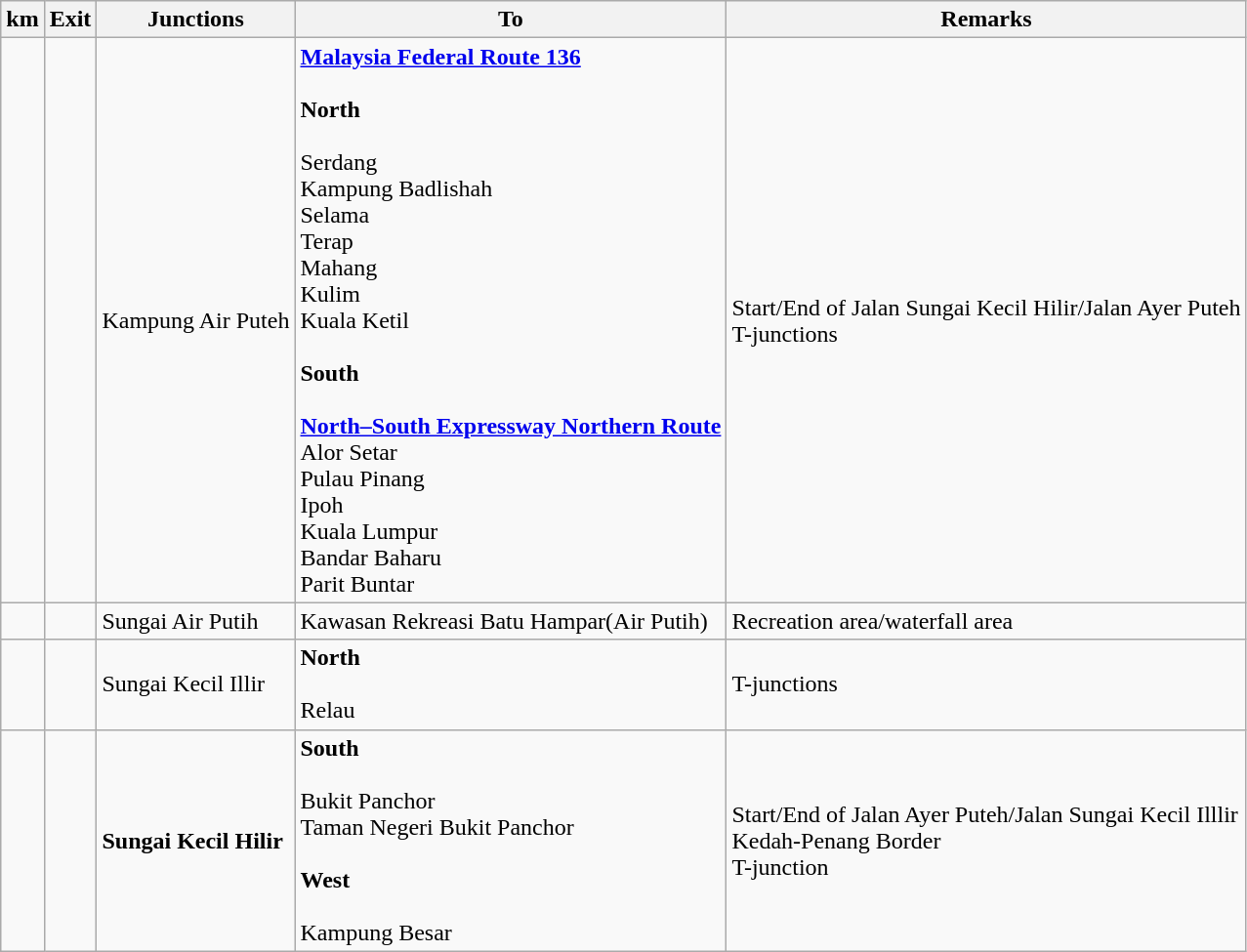<table class="wikitable">
<tr>
<th>km</th>
<th>Exit</th>
<th>Junctions</th>
<th>To</th>
<th>Remarks</th>
</tr>
<tr>
<td></td>
<td></td>
<td>Kampung Air Puteh</td>
<td> <strong><a href='#'>Malaysia Federal Route 136</a></strong><br><br><strong>North</strong><br><br>Serdang<br>Kampung Badlishah<br>Selama<br>Terap<br>Mahang<br>Kulim<br>Kuala Ketil<br><br><strong>South</strong><br><br> <strong><a href='#'>North–South Expressway Northern Route</a></strong><br>Alor Setar<br>Pulau Pinang<br>Ipoh<br>Kuala Lumpur<br>Bandar Baharu<br>Parit Buntar</td>
<td>Start/End of  Jalan Sungai Kecil Hilir/Jalan Ayer Puteh<br>T-junctions</td>
</tr>
<tr>
<td></td>
<td></td>
<td>Sungai Air Putih</td>
<td>Kawasan Rekreasi Batu Hampar(Air Putih)</td>
<td>Recreation area/waterfall area</td>
</tr>
<tr>
<td></td>
<td></td>
<td>Sungai Kecil Illir</td>
<td><strong>North</strong><br><br>Relau</td>
<td>T-junctions</td>
</tr>
<tr>
<td></td>
<td></td>
<td><strong>Sungai Kecil Hilir</strong></td>
<td><strong>South</strong><br><br>Bukit Panchor<br>Taman Negeri Bukit Panchor<br><br><strong>West</strong><br><br>Kampung Besar</td>
<td>Start/End of Jalan Ayer Puteh/Jalan Sungai Kecil Illlir<br>Kedah-Penang Border<br>T-junction</td>
</tr>
</table>
